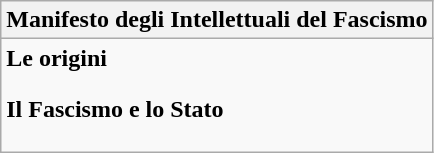<table class="wikitable collapsible collapsed">
<tr>
<th> <strong>Manifesto degli Intellettuali del Fascismo</strong></th>
</tr>
<tr>
<td><strong>Le origini</strong><br><blockquote></blockquote>
<strong>Il Fascismo e lo Stato</strong>
<blockquote></blockquote></td>
</tr>
</table>
